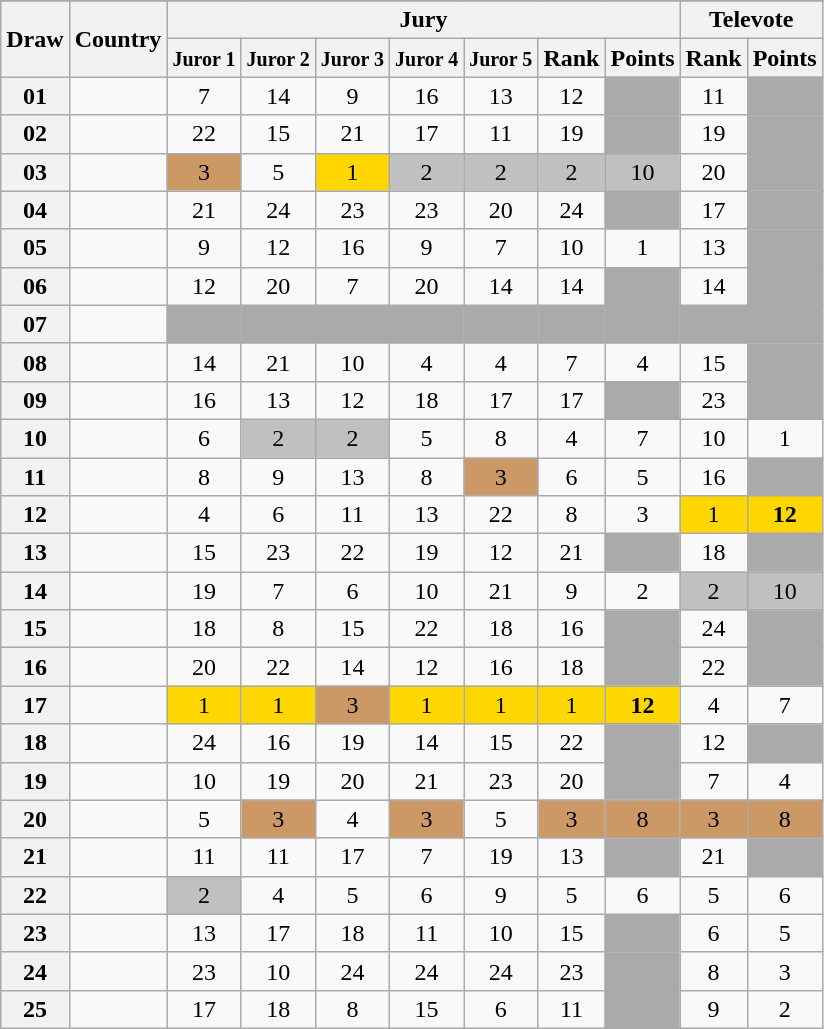<table class="sortable wikitable collapsible plainrowheaders" style="text-align:center;">
<tr>
</tr>
<tr>
<th scope="col" rowspan="2">Draw</th>
<th scope="col" rowspan="2">Country</th>
<th scope="col" colspan="7">Jury</th>
<th scope="col" colspan="2">Televote</th>
</tr>
<tr>
<th scope="col"><small>Juror 1</small></th>
<th scope="col"><small>Juror 2</small></th>
<th scope="col"><small>Juror 3</small></th>
<th scope="col"><small>Juror 4</small></th>
<th scope="col"><small>Juror 5</small></th>
<th scope="col">Rank</th>
<th scope="col">Points</th>
<th scope="col">Rank</th>
<th scope="col">Points</th>
</tr>
<tr>
<th scope="row" style="text-align:center;">01</th>
<td style="text-align:left;"></td>
<td>7</td>
<td>14</td>
<td>9</td>
<td>16</td>
<td>13</td>
<td>12</td>
<td style="background:#AAAAAA;"></td>
<td>11</td>
<td style="background:#AAAAAA;"></td>
</tr>
<tr>
<th scope="row" style="text-align:center;">02</th>
<td style="text-align:left;"></td>
<td>22</td>
<td>15</td>
<td>21</td>
<td>17</td>
<td>11</td>
<td>19</td>
<td style="background:#AAAAAA;"></td>
<td>19</td>
<td style="background:#AAAAAA;"></td>
</tr>
<tr>
<th scope="row" style="text-align:center;">03</th>
<td style="text-align:left;"></td>
<td style="background:#CC9966;">3</td>
<td>5</td>
<td style="background:gold;">1</td>
<td style="background:silver;">2</td>
<td style="background:silver;">2</td>
<td style="background:silver;">2</td>
<td style="background:silver;">10</td>
<td>20</td>
<td style="background:#AAAAAA;"></td>
</tr>
<tr>
<th scope="row" style="text-align:center;">04</th>
<td style="text-align:left;"></td>
<td>21</td>
<td>24</td>
<td>23</td>
<td>23</td>
<td>20</td>
<td>24</td>
<td style="background:#AAAAAA;"></td>
<td>17</td>
<td style="background:#AAAAAA;"></td>
</tr>
<tr>
<th scope="row" style="text-align:center;">05</th>
<td style="text-align:left;"></td>
<td>9</td>
<td>12</td>
<td>16</td>
<td>9</td>
<td>7</td>
<td>10</td>
<td>1</td>
<td>13</td>
<td style="background:#AAAAAA;"></td>
</tr>
<tr>
<th scope="row" style="text-align:center;">06</th>
<td style="text-align:left;"></td>
<td>12</td>
<td>20</td>
<td>7</td>
<td>20</td>
<td>14</td>
<td>14</td>
<td style="background:#AAAAAA;"></td>
<td>14</td>
<td style="background:#AAAAAA;"></td>
</tr>
<tr class="sortbottom">
<th scope="row" style="text-align:center;">07</th>
<td style="text-align:left;"></td>
<td style="background:#AAAAAA;"></td>
<td style="background:#AAAAAA;"></td>
<td style="background:#AAAAAA;"></td>
<td style="background:#AAAAAA;"></td>
<td style="background:#AAAAAA;"></td>
<td style="background:#AAAAAA;"></td>
<td style="background:#AAAAAA;"></td>
<td style="background:#AAAAAA;"></td>
<td style="background:#AAAAAA;"></td>
</tr>
<tr>
<th scope="row" style="text-align:center;">08</th>
<td style="text-align:left;"></td>
<td>14</td>
<td>21</td>
<td>10</td>
<td>4</td>
<td>4</td>
<td>7</td>
<td>4</td>
<td>15</td>
<td style="background:#AAAAAA;"></td>
</tr>
<tr>
<th scope="row" style="text-align:center;">09</th>
<td style="text-align:left;"></td>
<td>16</td>
<td>13</td>
<td>12</td>
<td>18</td>
<td>17</td>
<td>17</td>
<td style="background:#AAAAAA;"></td>
<td>23</td>
<td style="background:#AAAAAA;"></td>
</tr>
<tr>
<th scope="row" style="text-align:center;">10</th>
<td style="text-align:left;"></td>
<td>6</td>
<td style="background:silver;">2</td>
<td style="background:silver;">2</td>
<td>5</td>
<td>8</td>
<td>4</td>
<td>7</td>
<td>10</td>
<td>1</td>
</tr>
<tr>
<th scope="row" style="text-align:center;">11</th>
<td style="text-align:left;"></td>
<td>8</td>
<td>9</td>
<td>13</td>
<td>8</td>
<td style="background:#CC9966;">3</td>
<td>6</td>
<td>5</td>
<td>16</td>
<td style="background:#AAAAAA;"></td>
</tr>
<tr>
<th scope="row" style="text-align:center;">12</th>
<td style="text-align:left;"></td>
<td>4</td>
<td>6</td>
<td>11</td>
<td>13</td>
<td>22</td>
<td>8</td>
<td>3</td>
<td style="background:gold;">1</td>
<td style="background:gold;"><strong>12</strong></td>
</tr>
<tr>
<th scope="row" style="text-align:center;">13</th>
<td style="text-align:left;"></td>
<td>15</td>
<td>23</td>
<td>22</td>
<td>19</td>
<td>12</td>
<td>21</td>
<td style="background:#AAAAAA;"></td>
<td>18</td>
<td style="background:#AAAAAA;"></td>
</tr>
<tr>
<th scope="row" style="text-align:center;">14</th>
<td style="text-align:left;"></td>
<td>19</td>
<td>7</td>
<td>6</td>
<td>10</td>
<td>21</td>
<td>9</td>
<td>2</td>
<td style="background:silver;">2</td>
<td style="background:silver;">10</td>
</tr>
<tr>
<th scope="row" style="text-align:center;">15</th>
<td style="text-align:left;"></td>
<td>18</td>
<td>8</td>
<td>15</td>
<td>22</td>
<td>18</td>
<td>16</td>
<td style="background:#AAAAAA;"></td>
<td>24</td>
<td style="background:#AAAAAA;"></td>
</tr>
<tr>
<th scope="row" style="text-align:center;">16</th>
<td style="text-align:left;"></td>
<td>20</td>
<td>22</td>
<td>14</td>
<td>12</td>
<td>16</td>
<td>18</td>
<td style="background:#AAAAAA;"></td>
<td>22</td>
<td style="background:#AAAAAA;"></td>
</tr>
<tr>
<th scope="row" style="text-align:center;">17</th>
<td style="text-align:left;"></td>
<td style="background:gold;">1</td>
<td style="background:gold;">1</td>
<td style="background:#CC9966;">3</td>
<td style="background:gold;">1</td>
<td style="background:gold;">1</td>
<td style="background:gold;">1</td>
<td style="background:gold;"><strong>12</strong></td>
<td>4</td>
<td>7</td>
</tr>
<tr>
<th scope="row" style="text-align:center;">18</th>
<td style="text-align:left;"></td>
<td>24</td>
<td>16</td>
<td>19</td>
<td>14</td>
<td>15</td>
<td>22</td>
<td style="background:#AAAAAA;"></td>
<td>12</td>
<td style="background:#AAAAAA;"></td>
</tr>
<tr>
<th scope="row" style="text-align:center;">19</th>
<td style="text-align:left;"></td>
<td>10</td>
<td>19</td>
<td>20</td>
<td>21</td>
<td>23</td>
<td>20</td>
<td style="background:#AAAAAA;"></td>
<td>7</td>
<td>4</td>
</tr>
<tr>
<th scope="row" style="text-align:center;">20</th>
<td style="text-align:left;"></td>
<td>5</td>
<td style="background:#CC9966;">3</td>
<td>4</td>
<td style="background:#CC9966;">3</td>
<td>5</td>
<td style="background:#CC9966;">3</td>
<td style="background:#CC9966;">8</td>
<td style="background:#CC9966;">3</td>
<td style="background:#CC9966;">8</td>
</tr>
<tr>
<th scope="row" style="text-align:center;">21</th>
<td style="text-align:left;"></td>
<td>11</td>
<td>11</td>
<td>17</td>
<td>7</td>
<td>19</td>
<td>13</td>
<td style="background:#AAAAAA;"></td>
<td>21</td>
<td style="background:#AAAAAA;"></td>
</tr>
<tr>
<th scope="row" style="text-align:center;">22</th>
<td style="text-align:left;"></td>
<td style="background:silver;">2</td>
<td>4</td>
<td>5</td>
<td>6</td>
<td>9</td>
<td>5</td>
<td>6</td>
<td>5</td>
<td>6</td>
</tr>
<tr>
<th scope="row" style="text-align:center;">23</th>
<td style="text-align:left;"></td>
<td>13</td>
<td>17</td>
<td>18</td>
<td>11</td>
<td>10</td>
<td>15</td>
<td style="background:#AAAAAA;"></td>
<td>6</td>
<td>5</td>
</tr>
<tr>
<th scope="row" style="text-align:center;">24</th>
<td style="text-align:left;"></td>
<td>23</td>
<td>10</td>
<td>24</td>
<td>24</td>
<td>24</td>
<td>23</td>
<td style="background:#AAAAAA;"></td>
<td>8</td>
<td>3</td>
</tr>
<tr>
<th scope="row" style="text-align:center;">25</th>
<td style="text-align:left;"></td>
<td>17</td>
<td>18</td>
<td>8</td>
<td>15</td>
<td>6</td>
<td>11</td>
<td style="background:#AAAAAA;"></td>
<td>9</td>
<td>2</td>
</tr>
</table>
